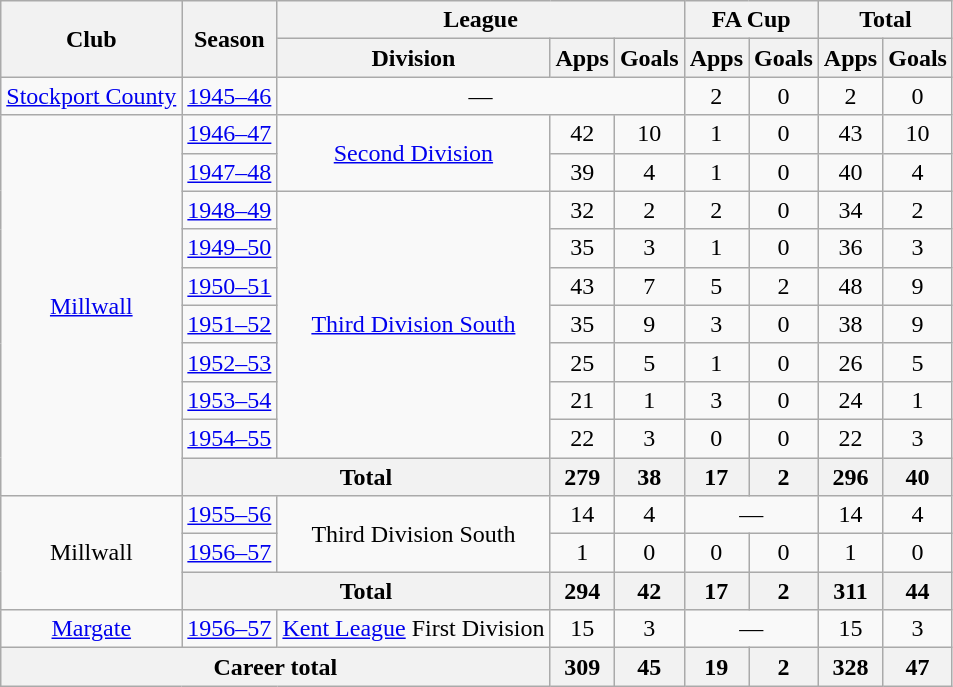<table class="wikitable" style="text-align: center;">
<tr>
<th rowspan="2">Club</th>
<th rowspan="2">Season</th>
<th colspan="3">League</th>
<th colspan="2">FA Cup</th>
<th colspan="2">Total</th>
</tr>
<tr>
<th>Division</th>
<th>Apps</th>
<th>Goals</th>
<th>Apps</th>
<th>Goals</th>
<th>Apps</th>
<th>Goals</th>
</tr>
<tr>
<td><a href='#'>Stockport County</a></td>
<td><a href='#'>1945–46</a></td>
<td colspan="3">—</td>
<td>2</td>
<td>0</td>
<td>2</td>
<td>0</td>
</tr>
<tr>
<td rowspan="10"><a href='#'>Millwall</a></td>
<td><a href='#'>1946–47</a></td>
<td rowspan="2"><a href='#'>Second Division</a></td>
<td>42</td>
<td>10</td>
<td>1</td>
<td>0</td>
<td>43</td>
<td>10</td>
</tr>
<tr>
<td><a href='#'>1947–48</a></td>
<td>39</td>
<td>4</td>
<td>1</td>
<td>0</td>
<td>40</td>
<td>4</td>
</tr>
<tr>
<td><a href='#'>1948–49</a></td>
<td rowspan="7"><a href='#'>Third Division South</a></td>
<td>32</td>
<td>2</td>
<td>2</td>
<td>0</td>
<td>34</td>
<td>2</td>
</tr>
<tr>
<td><a href='#'>1949–50</a></td>
<td>35</td>
<td>3</td>
<td>1</td>
<td>0</td>
<td>36</td>
<td>3</td>
</tr>
<tr>
<td><a href='#'>1950–51</a></td>
<td>43</td>
<td>7</td>
<td>5</td>
<td>2</td>
<td>48</td>
<td>9</td>
</tr>
<tr>
<td><a href='#'>1951–52</a></td>
<td>35</td>
<td>9</td>
<td>3</td>
<td>0</td>
<td>38</td>
<td>9</td>
</tr>
<tr>
<td><a href='#'>1952–53</a></td>
<td>25</td>
<td>5</td>
<td>1</td>
<td>0</td>
<td>26</td>
<td>5</td>
</tr>
<tr>
<td><a href='#'>1953–54</a></td>
<td>21</td>
<td>1</td>
<td>3</td>
<td>0</td>
<td>24</td>
<td>1</td>
</tr>
<tr>
<td><a href='#'>1954–55</a></td>
<td>22</td>
<td>3</td>
<td>0</td>
<td>0</td>
<td>22</td>
<td>3</td>
</tr>
<tr>
<th colspan="2">Total</th>
<th>279</th>
<th>38</th>
<th>17</th>
<th>2</th>
<th>296</th>
<th>40</th>
</tr>
<tr>
<td rowspan="3">Millwall</td>
<td><a href='#'>1955–56</a></td>
<td rowspan="2">Third Division South</td>
<td>14</td>
<td>4</td>
<td colspan="2">—</td>
<td>14</td>
<td>4</td>
</tr>
<tr>
<td><a href='#'>1956–57</a></td>
<td>1</td>
<td>0</td>
<td>0</td>
<td>0</td>
<td>1</td>
<td>0</td>
</tr>
<tr>
<th colspan="2">Total</th>
<th>294</th>
<th>42</th>
<th>17</th>
<th>2</th>
<th>311</th>
<th>44</th>
</tr>
<tr>
<td><a href='#'>Margate</a></td>
<td><a href='#'>1956–57</a></td>
<td><a href='#'>Kent League</a> First Division</td>
<td>15</td>
<td>3</td>
<td colspan="2">—</td>
<td>15</td>
<td>3</td>
</tr>
<tr>
<th colspan="3">Career total</th>
<th>309</th>
<th>45</th>
<th>19</th>
<th>2</th>
<th>328</th>
<th>47</th>
</tr>
</table>
